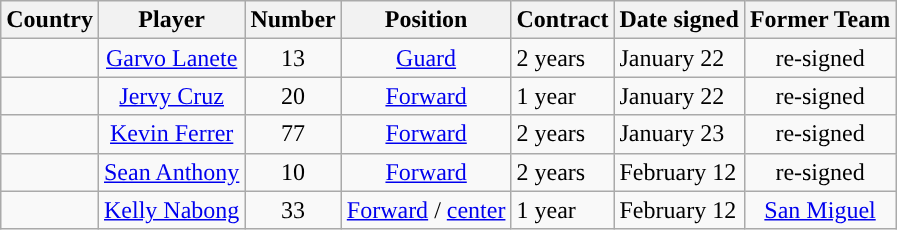<table class="wikitable sortable sortable">
<tr>
<th>Country</th>
<th>Player</th>
<th>Number</th>
<th>Position</th>
<th>Contract</th>
<th>Date signed</th>
<th>Former Team</th>
</tr>
<tr>
<td align=center></td>
<td align=center><a href='#'>Garvo Lanete</a></td>
<td align=center>13</td>
<td align=center><a href='#'>Guard</a></td>
<td>2 years</td>
<td>January 22</td>
<td align=center>re-signed</td>
</tr>
<tr>
<td align=center></td>
<td align=center><a href='#'>Jervy Cruz</a></td>
<td align=center>20</td>
<td align=center><a href='#'>Forward</a></td>
<td>1 year</td>
<td>January 22</td>
<td align=center>re-signed</td>
</tr>
<tr>
<td align=center></td>
<td align=center><a href='#'>Kevin Ferrer</a></td>
<td align=center>77</td>
<td align=center><a href='#'>Forward</a></td>
<td>2 years</td>
<td>January 23</td>
<td align=center>re-signed</td>
</tr>
<tr>
<td align=center></td>
<td align=center><a href='#'>Sean Anthony</a></td>
<td align=center>10</td>
<td align=center><a href='#'>Forward</a></td>
<td>2 years</td>
<td>February 12</td>
<td align=center>re-signed</td>
</tr>
<tr>
<td align=center></td>
<td align=center><a href='#'>Kelly Nabong</a></td>
<td align=center>33</td>
<td align=center><a href='#'>Forward</a> / <a href='#'>center</a></td>
<td>1 year</td>
<td>February 12</td>
<td align=center><a href='#'>San Miguel</a></td>
</tr>
</table>
